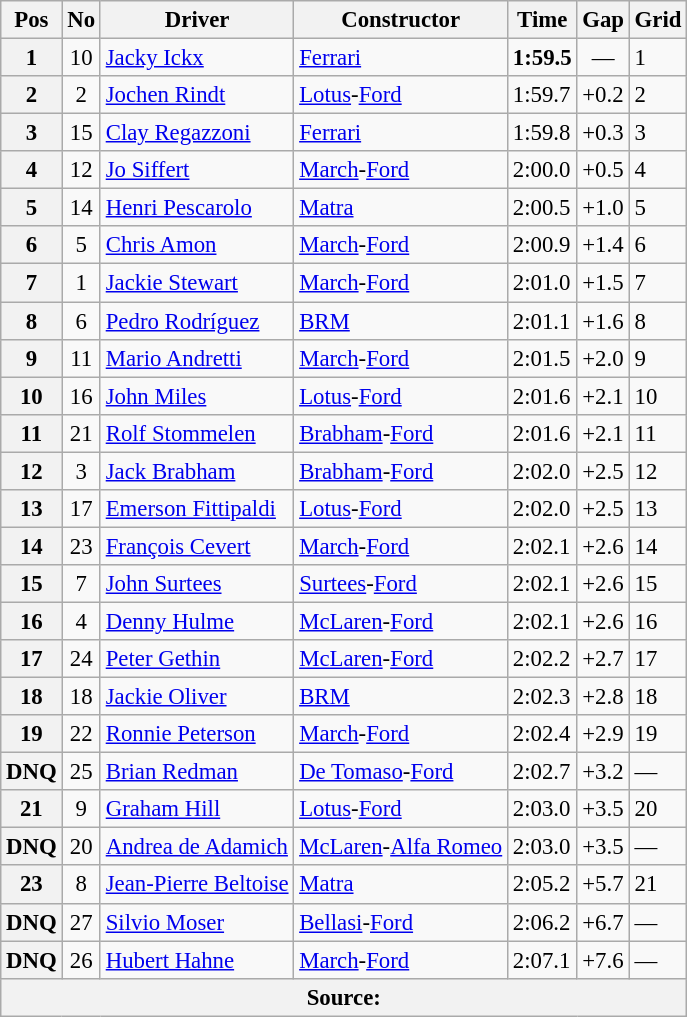<table class="wikitable sortable" style="font-size: 95%;">
<tr>
<th>Pos</th>
<th>No</th>
<th>Driver</th>
<th>Constructor</th>
<th>Time</th>
<th>Gap</th>
<th>Grid</th>
</tr>
<tr>
<th>1</th>
<td align=center>10</td>
<td> <a href='#'>Jacky Ickx</a></td>
<td><a href='#'>Ferrari</a></td>
<td><strong>1:59.5</strong></td>
<td align="center">—</td>
<td>1</td>
</tr>
<tr>
<th>2</th>
<td align=center>2</td>
<td> <a href='#'>Jochen Rindt</a></td>
<td><a href='#'>Lotus</a>-<a href='#'>Ford</a></td>
<td>1:59.7</td>
<td>+0.2</td>
<td>2</td>
</tr>
<tr>
<th>3</th>
<td align=center>15</td>
<td> <a href='#'>Clay Regazzoni</a></td>
<td><a href='#'>Ferrari</a></td>
<td>1:59.8</td>
<td>+0.3</td>
<td>3</td>
</tr>
<tr>
<th>4</th>
<td align=center>12</td>
<td> <a href='#'>Jo Siffert</a></td>
<td><a href='#'>March</a>-<a href='#'>Ford</a></td>
<td>2:00.0</td>
<td>+0.5</td>
<td>4</td>
</tr>
<tr>
<th>5</th>
<td align=center>14</td>
<td> <a href='#'>Henri Pescarolo</a></td>
<td><a href='#'>Matra</a></td>
<td>2:00.5</td>
<td>+1.0</td>
<td>5</td>
</tr>
<tr>
<th>6</th>
<td align=center>5</td>
<td> <a href='#'>Chris Amon</a></td>
<td><a href='#'>March</a>-<a href='#'>Ford</a></td>
<td>2:00.9</td>
<td>+1.4</td>
<td>6</td>
</tr>
<tr>
<th>7</th>
<td align=center>1</td>
<td> <a href='#'>Jackie Stewart</a></td>
<td><a href='#'>March</a>-<a href='#'>Ford</a></td>
<td>2:01.0</td>
<td>+1.5</td>
<td>7</td>
</tr>
<tr>
<th>8</th>
<td align=center>6</td>
<td> <a href='#'>Pedro Rodríguez</a></td>
<td><a href='#'>BRM</a></td>
<td>2:01.1</td>
<td>+1.6</td>
<td>8</td>
</tr>
<tr>
<th>9</th>
<td align=center>11</td>
<td> <a href='#'>Mario Andretti</a></td>
<td><a href='#'>March</a>-<a href='#'>Ford</a></td>
<td>2:01.5</td>
<td>+2.0</td>
<td>9</td>
</tr>
<tr>
<th>10</th>
<td align=center>16</td>
<td> <a href='#'>John Miles</a></td>
<td><a href='#'>Lotus</a>-<a href='#'>Ford</a></td>
<td>2:01.6</td>
<td>+2.1</td>
<td>10</td>
</tr>
<tr>
<th>11</th>
<td align=center>21</td>
<td> <a href='#'>Rolf Stommelen</a></td>
<td><a href='#'>Brabham</a>-<a href='#'>Ford</a></td>
<td>2:01.6</td>
<td>+2.1</td>
<td>11</td>
</tr>
<tr>
<th>12</th>
<td align=center>3</td>
<td> <a href='#'>Jack Brabham</a></td>
<td><a href='#'>Brabham</a>-<a href='#'>Ford</a></td>
<td>2:02.0</td>
<td>+2.5</td>
<td>12</td>
</tr>
<tr>
<th>13</th>
<td align=center>17</td>
<td> <a href='#'>Emerson Fittipaldi</a></td>
<td><a href='#'>Lotus</a>-<a href='#'>Ford</a></td>
<td>2:02.0</td>
<td>+2.5</td>
<td>13</td>
</tr>
<tr>
<th>14</th>
<td align=center>23</td>
<td> <a href='#'>François Cevert</a></td>
<td><a href='#'>March</a>-<a href='#'>Ford</a></td>
<td>2:02.1</td>
<td>+2.6</td>
<td>14</td>
</tr>
<tr>
<th>15</th>
<td align=center>7</td>
<td> <a href='#'>John Surtees</a></td>
<td><a href='#'>Surtees</a>-<a href='#'>Ford</a></td>
<td>2:02.1</td>
<td>+2.6</td>
<td>15</td>
</tr>
<tr>
<th>16</th>
<td align=center>4</td>
<td> <a href='#'>Denny Hulme</a></td>
<td><a href='#'>McLaren</a>-<a href='#'>Ford</a></td>
<td>2:02.1</td>
<td>+2.6</td>
<td>16</td>
</tr>
<tr>
<th>17</th>
<td align=center>24</td>
<td> <a href='#'>Peter Gethin</a></td>
<td><a href='#'>McLaren</a>-<a href='#'>Ford</a></td>
<td>2:02.2</td>
<td>+2.7</td>
<td>17</td>
</tr>
<tr>
<th>18</th>
<td align=center>18</td>
<td> <a href='#'>Jackie Oliver</a></td>
<td><a href='#'>BRM</a></td>
<td>2:02.3</td>
<td>+2.8</td>
<td>18</td>
</tr>
<tr>
<th>19</th>
<td align=center>22</td>
<td> <a href='#'>Ronnie Peterson</a></td>
<td><a href='#'>March</a>-<a href='#'>Ford</a></td>
<td>2:02.4</td>
<td>+2.9</td>
<td>19</td>
</tr>
<tr class="sortbottom">
<th>DNQ</th>
<td align=center>25</td>
<td> <a href='#'>Brian Redman</a></td>
<td><a href='#'>De Tomaso</a>-<a href='#'>Ford</a></td>
<td>2:02.7</td>
<td>+3.2</td>
<td>—</td>
</tr>
<tr>
<th>21</th>
<td align=center>9</td>
<td> <a href='#'>Graham Hill</a></td>
<td><a href='#'>Lotus</a>-<a href='#'>Ford</a></td>
<td>2:03.0</td>
<td>+3.5</td>
<td>20</td>
</tr>
<tr class="sortbottom">
<th>DNQ</th>
<td align=center>20</td>
<td> <a href='#'>Andrea de Adamich</a></td>
<td><a href='#'>McLaren</a>-<a href='#'>Alfa Romeo</a></td>
<td>2:03.0</td>
<td>+3.5</td>
<td>—</td>
</tr>
<tr>
<th>23</th>
<td align=center>8</td>
<td> <a href='#'>Jean-Pierre Beltoise</a></td>
<td><a href='#'>Matra</a></td>
<td>2:05.2</td>
<td>+5.7</td>
<td>21</td>
</tr>
<tr class="sortbottom">
<th>DNQ</th>
<td align=center>27</td>
<td> <a href='#'>Silvio Moser</a></td>
<td><a href='#'>Bellasi</a>-<a href='#'>Ford</a></td>
<td>2:06.2</td>
<td>+6.7</td>
<td>—</td>
</tr>
<tr class="sortbottom">
<th>DNQ</th>
<td align=center>26</td>
<td> <a href='#'>Hubert Hahne</a></td>
<td><a href='#'>March</a>-<a href='#'>Ford</a></td>
<td>2:07.1</td>
<td>+7.6</td>
<td>—</td>
</tr>
<tr>
<th colspan=8>Source:</th>
</tr>
</table>
